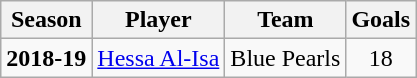<table class=wikitable style="text-align:center;">
<tr>
<th>Season</th>
<th>Player</th>
<th>Team</th>
<th>Goals</th>
</tr>
<tr>
<td><strong>2018-19</strong></td>
<td align=left> <a href='#'>Hessa Al-Isa</a></td>
<td>Blue Pearls</td>
<td>18</td>
</tr>
</table>
